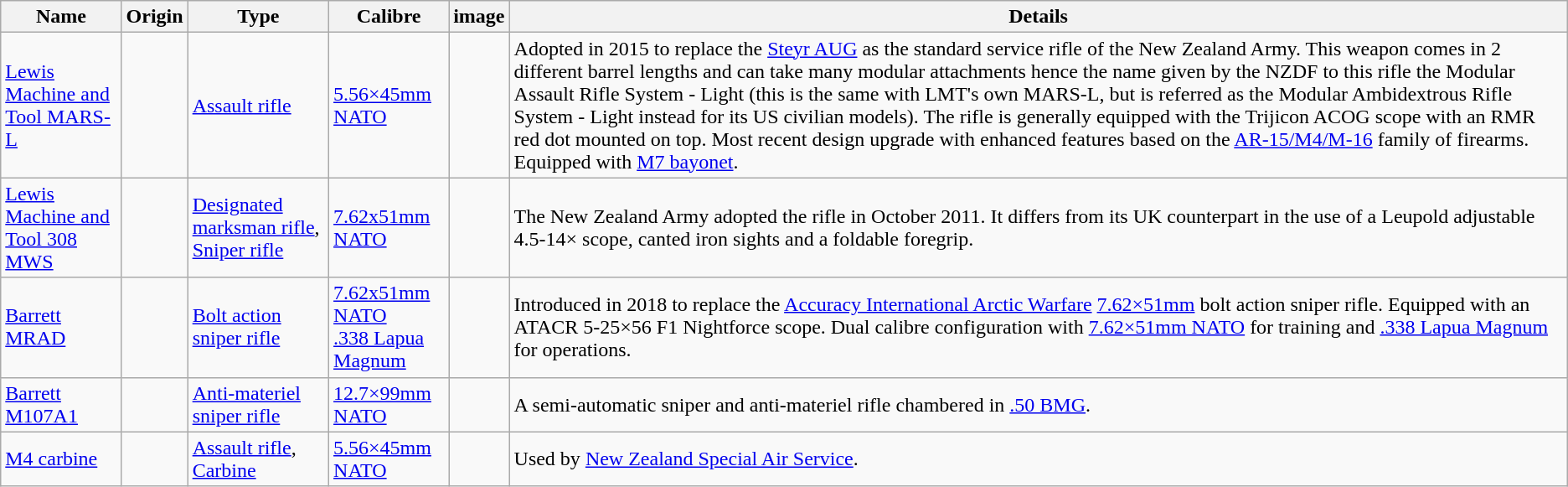<table class="wikitable">
<tr>
<th>Name</th>
<th>Origin</th>
<th>Type</th>
<th>Calibre</th>
<th>image</th>
<th>Details</th>
</tr>
<tr>
<td><a href='#'>Lewis Machine and Tool MARS-L</a></td>
<td></td>
<td><a href='#'>Assault rifle</a></td>
<td><a href='#'>5.56×45mm NATO</a></td>
<td></td>
<td>Adopted in 2015 to replace the <a href='#'>Steyr AUG</a> as the standard service rifle of the New Zealand Army.  This weapon comes in 2 different barrel lengths and can take many modular attachments hence the name given by the NZDF to this rifle the Modular Assault Rifle System - Light (this is the same with LMT's own MARS-L, but is referred as the Modular Ambidextrous Rifle System - Light instead for its US civilian models). The rifle is generally equipped with the Trijicon ACOG scope with an RMR red dot mounted on top. Most recent design upgrade with enhanced features based on the <a href='#'>AR-15/M4/M-16</a> family of firearms. Equipped with <a href='#'>M7 bayonet</a>.</td>
</tr>
<tr>
<td><a href='#'>Lewis Machine and Tool 308 MWS</a></td>
<td></td>
<td><a href='#'>Designated marksman rifle</a>, <a href='#'>Sniper rifle</a></td>
<td><a href='#'>7.62x51mm NATO</a></td>
<td></td>
<td>The New Zealand Army adopted the rifle in October 2011. It differs from its UK counterpart in the use of a Leupold adjustable 4.5-14× scope, canted iron sights and a foldable foregrip. </td>
</tr>
<tr>
<td><a href='#'>Barrett MRAD</a></td>
<td></td>
<td><a href='#'>Bolt action</a> <a href='#'>sniper rifle</a></td>
<td><a href='#'>7.62x51mm NATO</a><br><a href='#'>.338 Lapua Magnum</a></td>
<td></td>
<td>Introduced in 2018 to replace the <a href='#'>Accuracy International Arctic Warfare</a> <a href='#'>7.62×51mm</a> bolt action sniper rifle. Equipped with an ATACR 5-25×56 F1 Nightforce scope. Dual calibre configuration with <a href='#'>7.62×51mm NATO</a> for training and <a href='#'>.338 Lapua Magnum</a> for operations.</td>
</tr>
<tr>
<td><a href='#'>Barrett M107A1</a></td>
<td></td>
<td><a href='#'>Anti-materiel</a> <a href='#'>sniper rifle</a></td>
<td><a href='#'>12.7×99mm NATO</a></td>
<td></td>
<td>A semi-automatic sniper and anti-materiel rifle chambered in <a href='#'>.50 BMG</a>. </td>
</tr>
<tr>
<td><a href='#'>M4 carbine</a></td>
<td></td>
<td><a href='#'>Assault rifle</a>, <a href='#'>Carbine</a></td>
<td><a href='#'>5.56×45mm NATO</a></td>
<td></td>
<td>Used by <a href='#'>New Zealand Special Air Service</a>.</td>
</tr>
</table>
